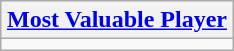<table class=wikitable style="text-align:center; margin:auto">
<tr>
<th><a href='#'>Most Valuable Player</a></th>
</tr>
<tr>
<td></td>
</tr>
</table>
